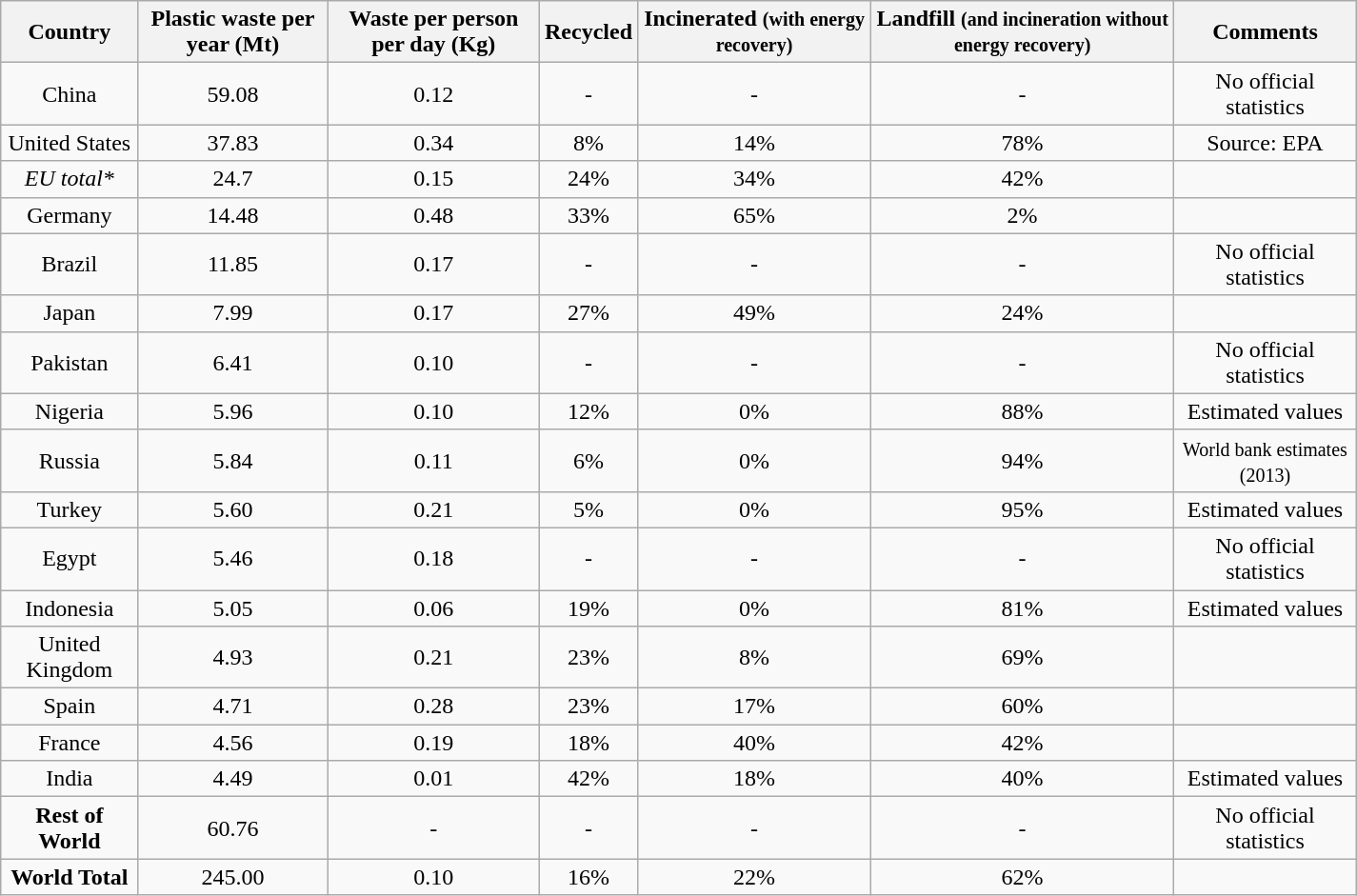<table class="wikitable sortable" style="text-align: center; width: 950px">
<tr>
<th>Country</th>
<th>Plastic waste per year (Mt)</th>
<th>Waste per person per day (Kg)</th>
<th>Recycled</th>
<th>Incinerated <small>(with energy recovery)</small></th>
<th>Landfill <small>(and incineration without energy recovery)</small></th>
<th>Comments</th>
</tr>
<tr>
<td>China</td>
<td>59.08</td>
<td>0.12</td>
<td>-</td>
<td>-</td>
<td>-</td>
<td>No official statistics</td>
</tr>
<tr>
<td>United States</td>
<td>37.83</td>
<td>0.34</td>
<td>8%</td>
<td>14%</td>
<td>78%</td>
<td>Source: EPA</td>
</tr>
<tr>
<td><em>EU total*</em></td>
<td>24.7</td>
<td>0.15</td>
<td>24%</td>
<td>34%</td>
<td>42%</td>
<td></td>
</tr>
<tr>
<td>Germany</td>
<td>14.48</td>
<td>0.48</td>
<td>33%</td>
<td>65%</td>
<td>2%</td>
<td></td>
</tr>
<tr>
<td>Brazil</td>
<td>11.85</td>
<td>0.17</td>
<td>-</td>
<td>-</td>
<td>-</td>
<td>No official statistics</td>
</tr>
<tr>
<td>Japan</td>
<td>7.99</td>
<td>0.17</td>
<td>27%</td>
<td>49%</td>
<td>24%</td>
<td></td>
</tr>
<tr>
<td>Pakistan</td>
<td>6.41</td>
<td>0.10</td>
<td>-</td>
<td>-</td>
<td>-</td>
<td>No official statistics</td>
</tr>
<tr>
<td>Nigeria</td>
<td>5.96</td>
<td>0.10</td>
<td>12%</td>
<td>0%</td>
<td>88%</td>
<td>Estimated values</td>
</tr>
<tr>
<td>Russia</td>
<td>5.84</td>
<td>0.11</td>
<td>6%</td>
<td>0%</td>
<td>94%</td>
<td><small>World bank estimates (2013)</small></td>
</tr>
<tr>
<td>Turkey</td>
<td>5.60</td>
<td>0.21</td>
<td>5%</td>
<td>0%</td>
<td>95%</td>
<td>Estimated values</td>
</tr>
<tr>
<td>Egypt</td>
<td>5.46</td>
<td>0.18</td>
<td>-</td>
<td>-</td>
<td>-</td>
<td>No official statistics</td>
</tr>
<tr>
<td>Indonesia</td>
<td>5.05</td>
<td>0.06</td>
<td>19%</td>
<td>0%</td>
<td>81%</td>
<td>Estimated values</td>
</tr>
<tr>
<td>United Kingdom</td>
<td>4.93</td>
<td>0.21</td>
<td>23%</td>
<td>8%</td>
<td>69%</td>
<td></td>
</tr>
<tr>
<td>Spain</td>
<td>4.71</td>
<td>0.28</td>
<td>23%</td>
<td>17%</td>
<td>60%</td>
<td></td>
</tr>
<tr>
<td>France</td>
<td>4.56</td>
<td>0.19</td>
<td>18%</td>
<td>40%</td>
<td>42%</td>
<td></td>
</tr>
<tr>
<td>India</td>
<td>4.49</td>
<td>0.01</td>
<td>42%</td>
<td>18%</td>
<td>40%</td>
<td>Estimated values</td>
</tr>
<tr>
<td><strong>Rest of World</strong></td>
<td>60.76</td>
<td>-</td>
<td>-</td>
<td>-</td>
<td>-</td>
<td>No official statistics</td>
</tr>
<tr>
<td><strong>World Total</strong></td>
<td>245.00</td>
<td>0.10</td>
<td>16%</td>
<td>22%</td>
<td>62%</td>
<td></td>
</tr>
</table>
